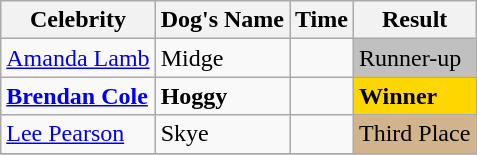<table class="wikitable" text-align: center;">
<tr>
<th>Celebrity</th>
<th>Dog's Name</th>
<th>Time</th>
<th>Result</th>
</tr>
<tr>
<td><a href='#'>Amanda Lamb</a></td>
<td>Midge</td>
<td></td>
<td bgcolor=silver>Runner-up</td>
</tr>
<tr>
<td><strong><a href='#'>Brendan Cole</a></strong></td>
<td><strong>Hoggy</strong></td>
<td></td>
<td bgcolor=gold><strong>Winner</strong></td>
</tr>
<tr>
<td><a href='#'>Lee Pearson</a></td>
<td>Skye</td>
<td></td>
<td bgcolor=tan>Third Place</td>
</tr>
<tr>
</tr>
</table>
